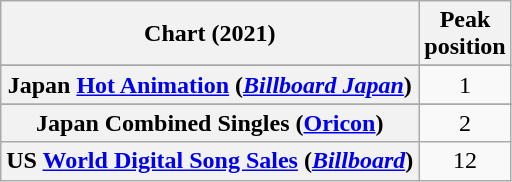<table class="wikitable sortable plainrowheaders" style="text-align:center">
<tr>
<th scope="col">Chart (2021)</th>
<th scope="col">Peak<br>position</th>
</tr>
<tr>
</tr>
<tr>
</tr>
<tr>
<th scope="row">Japan <a href='#'>Hot Animation</a> (<em><a href='#'>Billboard Japan</a></em>)</th>
<td>1</td>
</tr>
<tr>
</tr>
<tr>
<th scope="row">Japan Combined Singles (<a href='#'>Oricon</a>)</th>
<td>2</td>
</tr>
<tr>
<th scope="row">US <a href='#'>World Digital Song Sales</a> (<em><a href='#'>Billboard</a></em>)</th>
<td>12</td>
</tr>
</table>
